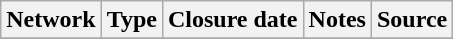<table class="wikitable sortable">
<tr>
<th>Network</th>
<th>Type</th>
<th>Closure date</th>
<th>Notes</th>
<th>Source</th>
</tr>
<tr>
</tr>
</table>
